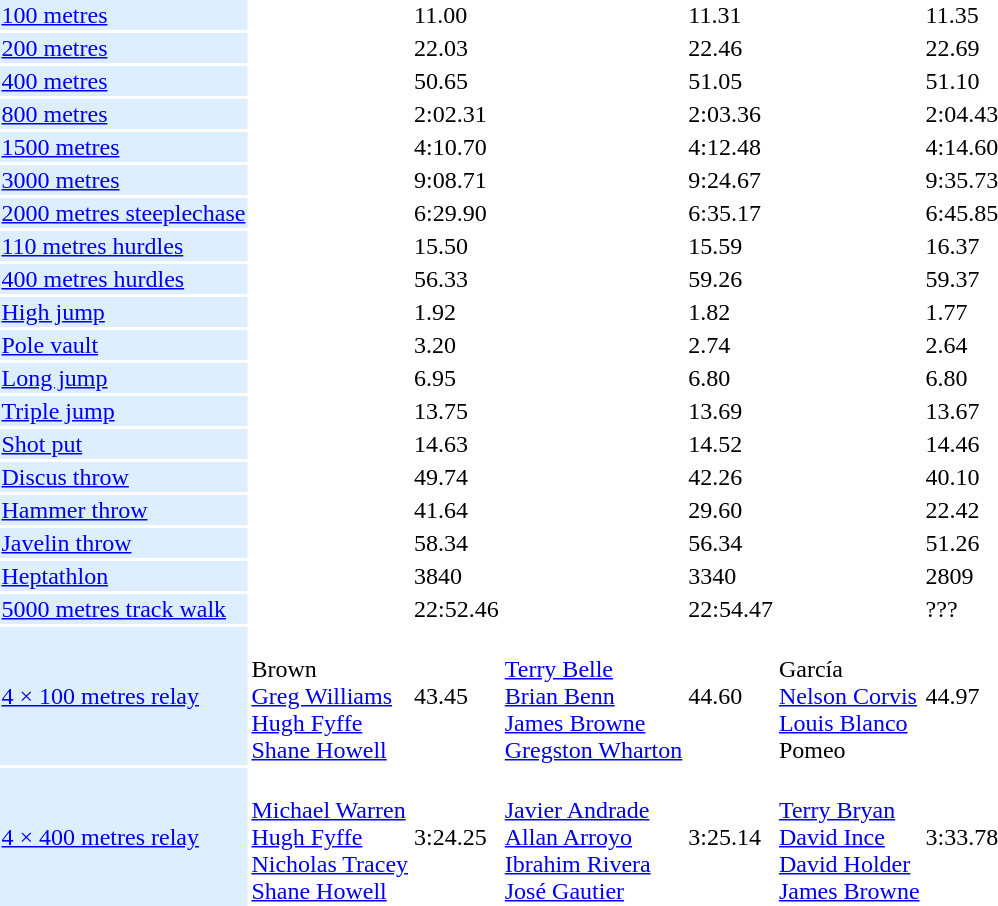<table>
<tr>
<td bgcolor = DDEEFF><a href='#'>100 metres</a></td>
<td></td>
<td>11.00</td>
<td></td>
<td>11.31</td>
<td></td>
<td>11.35</td>
</tr>
<tr>
<td bgcolor = DDEEFF><a href='#'>200 metres</a></td>
<td></td>
<td>22.03</td>
<td></td>
<td>22.46</td>
<td></td>
<td>22.69</td>
</tr>
<tr>
<td bgcolor = DDEEFF><a href='#'>400 metres</a></td>
<td></td>
<td>50.65</td>
<td></td>
<td>51.05</td>
<td></td>
<td>51.10</td>
</tr>
<tr>
<td bgcolor = DDEEFF><a href='#'>800 metres</a></td>
<td></td>
<td>2:02.31</td>
<td></td>
<td>2:03.36</td>
<td></td>
<td>2:04.43</td>
</tr>
<tr>
<td bgcolor = DDEEFF><a href='#'>1500 metres</a></td>
<td></td>
<td>4:10.70</td>
<td></td>
<td>4:12.48</td>
<td></td>
<td>4:14.60</td>
</tr>
<tr>
<td bgcolor = DDEEFF><a href='#'>3000 metres</a></td>
<td></td>
<td>9:08.71</td>
<td></td>
<td>9:24.67</td>
<td></td>
<td>9:35.73</td>
</tr>
<tr>
<td bgcolor = DDEEFF><a href='#'>2000 metres steeplechase</a></td>
<td></td>
<td>6:29.90</td>
<td></td>
<td>6:35.17</td>
<td></td>
<td>6:45.85</td>
</tr>
<tr>
<td bgcolor = DDEEFF><a href='#'>110 metres hurdles</a></td>
<td></td>
<td>15.50</td>
<td></td>
<td>15.59</td>
<td></td>
<td>16.37</td>
</tr>
<tr>
<td bgcolor = DDEEFF><a href='#'>400 metres hurdles</a></td>
<td></td>
<td>56.33</td>
<td></td>
<td>59.26</td>
<td></td>
<td>59.37</td>
</tr>
<tr>
<td bgcolor = DDEEFF><a href='#'>High jump</a></td>
<td></td>
<td>1.92</td>
<td></td>
<td>1.82</td>
<td></td>
<td>1.77</td>
</tr>
<tr>
<td bgcolor = DDEEFF><a href='#'>Pole vault</a></td>
<td></td>
<td>3.20</td>
<td></td>
<td>2.74</td>
<td></td>
<td>2.64</td>
</tr>
<tr>
<td bgcolor = DDEEFF><a href='#'>Long jump</a></td>
<td></td>
<td>6.95</td>
<td></td>
<td>6.80</td>
<td></td>
<td>6.80</td>
</tr>
<tr>
<td bgcolor = DDEEFF><a href='#'>Triple jump</a></td>
<td></td>
<td>13.75</td>
<td></td>
<td>13.69</td>
<td></td>
<td>13.67</td>
</tr>
<tr>
<td bgcolor = DDEEFF><a href='#'>Shot put</a></td>
<td></td>
<td>14.63</td>
<td></td>
<td>14.52</td>
<td></td>
<td>14.46</td>
</tr>
<tr>
<td bgcolor = DDEEFF><a href='#'>Discus throw</a></td>
<td></td>
<td>49.74</td>
<td></td>
<td>42.26</td>
<td></td>
<td>40.10</td>
</tr>
<tr>
<td bgcolor = DDEEFF><a href='#'>Hammer throw</a></td>
<td></td>
<td>41.64</td>
<td></td>
<td>29.60</td>
<td></td>
<td>22.42</td>
</tr>
<tr>
<td bgcolor = DDEEFF><a href='#'>Javelin throw</a></td>
<td></td>
<td>58.34</td>
<td></td>
<td>56.34</td>
<td></td>
<td>51.26</td>
</tr>
<tr>
<td bgcolor = DDEEFF><a href='#'>Heptathlon</a></td>
<td></td>
<td>3840</td>
<td></td>
<td>3340</td>
<td></td>
<td>2809</td>
</tr>
<tr>
<td bgcolor = DDEEFF><a href='#'>5000 metres track walk</a></td>
<td></td>
<td>22:52.46</td>
<td></td>
<td>22:54.47</td>
<td></td>
<td>???</td>
</tr>
<tr>
<td bgcolor = DDEEFF><a href='#'>4 × 100 metres relay</a></td>
<td> <br> Brown <br> <a href='#'>Greg Williams</a> <br> <a href='#'>Hugh Fyffe</a> <br> <a href='#'>Shane Howell</a></td>
<td>43.45</td>
<td> <br> <a href='#'>Terry Belle</a> <br> <a href='#'>Brian Benn</a> <br> <a href='#'>James Browne</a> <br> <a href='#'>Gregston Wharton</a></td>
<td>44.60</td>
<td>  <br> García <br> <a href='#'>Nelson Corvis</a> <br> <a href='#'>Louis Blanco</a> <br> Pomeo</td>
<td>44.97</td>
</tr>
<tr>
<td bgcolor = DDEEFF><a href='#'>4 × 400 metres relay</a></td>
<td> <br> <a href='#'>Michael Warren</a> <br> <a href='#'>Hugh Fyffe</a> <br> <a href='#'>Nicholas Tracey</a> <br> <a href='#'>Shane Howell</a></td>
<td>3:24.25</td>
<td> <br> <a href='#'>Javier Andrade</a> <br> <a href='#'>Allan Arroyo</a> <br> <a href='#'>Ibrahim Rivera</a> <br> <a href='#'>José Gautier</a></td>
<td>3:25.14</td>
<td> <br> <a href='#'>Terry Bryan</a> <br> <a href='#'>David Ince</a> <br> <a href='#'>David Holder</a> <br> <a href='#'>James Browne</a></td>
<td>3:33.78</td>
</tr>
</table>
